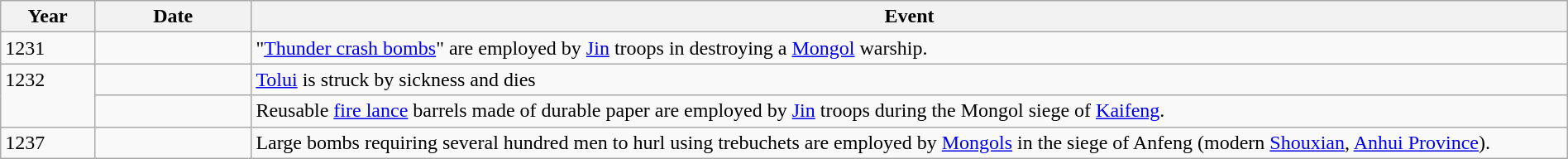<table class="wikitable" style="width:100%;">
<tr>
<th style="width:6%">Year</th>
<th style="width:10%">Date</th>
<th>Event</th>
</tr>
<tr>
<td>1231</td>
<td></td>
<td>"<a href='#'>Thunder crash bombs</a>" are employed by <a href='#'>Jin</a> troops in destroying a <a href='#'>Mongol</a> warship.</td>
</tr>
<tr>
<td rowspan="2" style="vertical-align:top;">1232</td>
<td></td>
<td><a href='#'>Tolui</a> is struck by sickness and dies</td>
</tr>
<tr>
<td></td>
<td>Reusable <a href='#'>fire lance</a> barrels made of durable paper are employed by <a href='#'>Jin</a> troops during the Mongol siege of <a href='#'>Kaifeng</a>.</td>
</tr>
<tr>
<td>1237</td>
<td></td>
<td>Large bombs requiring several hundred men to hurl using trebuchets are employed by <a href='#'>Mongols</a> in the siege of Anfeng (modern <a href='#'>Shouxian</a>, <a href='#'>Anhui Province</a>).</td>
</tr>
</table>
